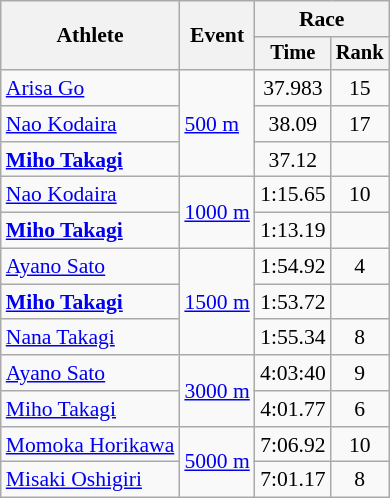<table class="wikitable" style="font-size:90%; text-align:center">
<tr>
<th rowspan=2>Athlete</th>
<th rowspan=2>Event</th>
<th colspan="2">Race</th>
</tr>
<tr style="font-size:95%">
<th>Time</th>
<th>Rank</th>
</tr>
<tr>
<td align=left><a href='#'>Arisa Go</a></td>
<td rowspan=3 align=left><a href='#'>500 m</a></td>
<td>37.983</td>
<td>15</td>
</tr>
<tr>
<td align=left><a href='#'>Nao Kodaira</a></td>
<td>38.09</td>
<td>17</td>
</tr>
<tr>
<td align=left><strong><a href='#'>Miho Takagi</a></strong></td>
<td>37.12</td>
<td></td>
</tr>
<tr>
<td align=left><a href='#'>Nao Kodaira</a></td>
<td rowspan="2" align="left"><a href='#'>1000 m</a></td>
<td>1:15.65</td>
<td>10</td>
</tr>
<tr>
<td align=left><strong><a href='#'>Miho Takagi</a></strong></td>
<td>1:13.19 </td>
<td></td>
</tr>
<tr>
<td align=left><a href='#'>Ayano Sato</a></td>
<td rowspan="3" align="left"><a href='#'>1500 m</a></td>
<td>1:54.92</td>
<td>4</td>
</tr>
<tr>
<td align=left><strong><a href='#'>Miho Takagi</a></strong></td>
<td>1:53.72</td>
<td></td>
</tr>
<tr>
<td align=left><a href='#'>Nana Takagi</a></td>
<td>1:55.34</td>
<td>8</td>
</tr>
<tr>
<td align=left><a href='#'>Ayano Sato</a></td>
<td rowspan=2 align=left><a href='#'>3000 m</a></td>
<td>4:03:40</td>
<td>9</td>
</tr>
<tr>
<td align=left><a href='#'>Miho Takagi</a></td>
<td>4:01.77</td>
<td>6</td>
</tr>
<tr>
<td align=left><a href='#'>Momoka Horikawa</a></td>
<td rowspan=2 align=left><a href='#'>5000 m</a></td>
<td>7:06.92</td>
<td>10</td>
</tr>
<tr>
<td align=left><a href='#'>Misaki Oshigiri</a></td>
<td>7:01.17</td>
<td>8</td>
</tr>
</table>
